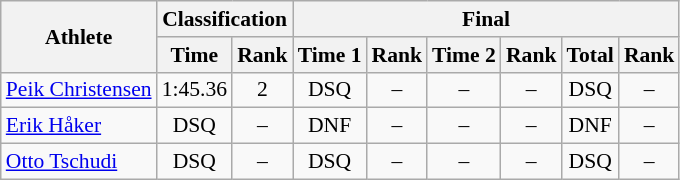<table class="wikitable" style="font-size:90%">
<tr>
<th rowspan="2">Athlete</th>
<th colspan="2">Classification</th>
<th colspan="6">Final</th>
</tr>
<tr>
<th>Time</th>
<th>Rank</th>
<th>Time 1</th>
<th>Rank</th>
<th>Time 2</th>
<th>Rank</th>
<th>Total</th>
<th>Rank</th>
</tr>
<tr>
<td><a href='#'>Peik Christensen</a></td>
<td align="center">1:45.36</td>
<td align="center">2</td>
<td align="center">DSQ</td>
<td align="center">–</td>
<td align="center">–</td>
<td align="center">–</td>
<td align="center">DSQ</td>
<td align="center">–</td>
</tr>
<tr>
<td><a href='#'>Erik Håker</a></td>
<td align="center">DSQ</td>
<td align="center">–</td>
<td align="center">DNF</td>
<td align="center">–</td>
<td align="center">–</td>
<td align="center">–</td>
<td align="center">DNF</td>
<td align="center">–</td>
</tr>
<tr>
<td><a href='#'>Otto Tschudi</a></td>
<td align="center">DSQ</td>
<td align="center">–</td>
<td align="center">DSQ</td>
<td align="center">–</td>
<td align="center">–</td>
<td align="center">–</td>
<td align="center">DSQ</td>
<td align="center">–</td>
</tr>
</table>
